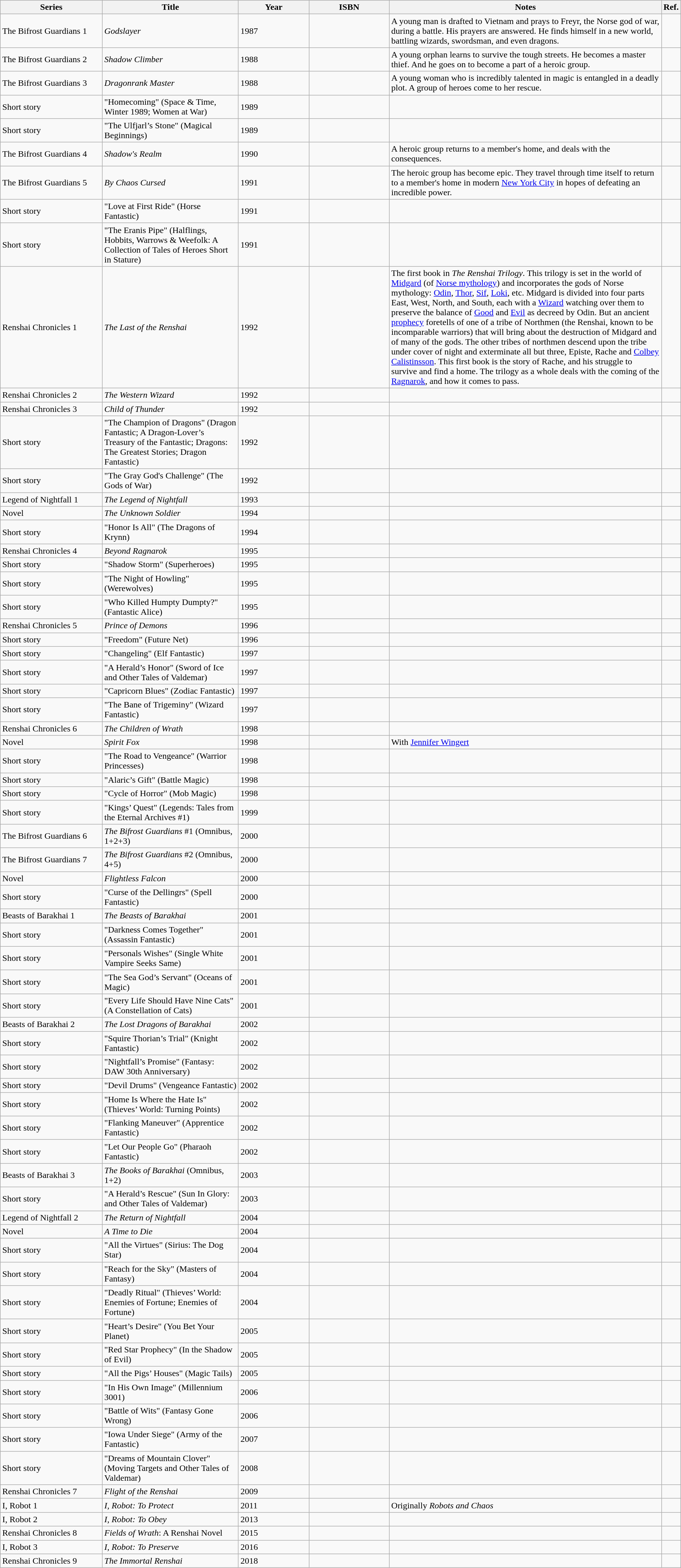<table class="wikitable sortable">
<tr>
<th width=15%>Series</th>
<th width=20%>Title</th>
<th>Year</th>
<th>ISBN</th>
<th width="40%">Notes</th>
<th width=2%>Ref.</th>
</tr>
<tr>
<td>The Bifrost Guardians 1</td>
<td><em>Godslayer</em></td>
<td>1987</td>
<td></td>
<td>A young man is drafted to Vietnam and prays to Freyr, the Norse god of war, during a battle. His prayers are answered. He finds himself in a new world, battling wizards, swordsman, and even dragons.</td>
<td></td>
</tr>
<tr>
<td>The Bifrost Guardians 2</td>
<td><em>Shadow Climber</em></td>
<td>1988</td>
<td></td>
<td>A young orphan learns to survive the tough streets. He becomes a master thief. And he goes on to become a part of a heroic group.</td>
<td></td>
</tr>
<tr>
<td>The Bifrost Guardians 3</td>
<td><em>Dragonrank Master</em></td>
<td>1988</td>
<td></td>
<td>A young woman who is incredibly talented in magic is entangled in a deadly plot. A group of heroes come to her rescue.</td>
<td></td>
</tr>
<tr>
<td>Short story</td>
<td>"Homecoming" (Space & Time, Winter 1989; Women at War)</td>
<td>1989</td>
<td></td>
<td></td>
<td></td>
</tr>
<tr>
<td>Short story</td>
<td>"The Ulfjarl’s Stone" (Magical Beginnings)</td>
<td>1989</td>
<td></td>
<td></td>
<td></td>
</tr>
<tr>
<td>The Bifrost Guardians 4</td>
<td><em>Shadow's Realm</em></td>
<td>1990</td>
<td></td>
<td>A heroic group returns to a member's home, and deals with the consequences.</td>
<td></td>
</tr>
<tr>
<td>The Bifrost Guardians 5</td>
<td><em>By Chaos Cursed</em></td>
<td>1991</td>
<td></td>
<td>The heroic group has become epic. They travel through time itself to return to a member's home in modern <a href='#'>New York City</a> in hopes of defeating an incredible power.</td>
<td></td>
</tr>
<tr>
<td>Short story</td>
<td>"Love at First Ride" (Horse Fantastic)</td>
<td>1991</td>
<td></td>
<td></td>
<td></td>
</tr>
<tr>
<td>Short story</td>
<td>"The Eranis Pipe" (Halflings, Hobbits, Warrows & Weefolk: A Collection of Tales of Heroes Short in Stature)</td>
<td>1991</td>
<td></td>
<td></td>
<td></td>
</tr>
<tr>
<td>Renshai Chronicles 1</td>
<td><em>The Last of the Renshai</em></td>
<td>1992</td>
<td></td>
<td>The first book in <em>The Renshai Trilogy</em>. This trilogy is set in the world of <a href='#'>Midgard</a> (of <a href='#'>Norse mythology</a>) and incorporates the gods of Norse mythology: <a href='#'>Odin</a>, <a href='#'>Thor</a>, <a href='#'>Sif</a>, <a href='#'>Loki</a>, etc. Midgard is divided into four parts East, West, North, and South, each with a <a href='#'>Wizard</a> watching over them to preserve the balance of <a href='#'>Good</a> and <a href='#'>Evil</a> as decreed by Odin. But an ancient <a href='#'>prophecy</a> foretells of one of a tribe of Northmen (the Renshai, known to be incomparable warriors) that will bring about the destruction of Midgard and of many of the gods. The other tribes of northmen descend upon the tribe under cover of night and exterminate all but three, Episte, Rache and <a href='#'>Colbey Calistinsson</a>. This first book is the story of Rache, and his struggle to survive and find a home.  The trilogy as a whole deals with the coming of the <a href='#'>Ragnarok</a>, and how it comes to pass.</td>
<td></td>
</tr>
<tr>
<td>Renshai Chronicles 2</td>
<td><em>The Western Wizard</em></td>
<td>1992</td>
<td></td>
<td></td>
<td></td>
</tr>
<tr>
<td>Renshai Chronicles 3</td>
<td><em>Child of Thunder</em></td>
<td>1992</td>
<td></td>
<td></td>
<td></td>
</tr>
<tr>
<td>Short story</td>
<td>"The Champion of Dragons" (Dragon Fantastic; A Dragon-Lover’s Treasury of the Fantastic; Dragons: The Greatest Stories; Dragon Fantastic)</td>
<td>1992</td>
<td></td>
<td></td>
<td></td>
</tr>
<tr>
<td>Short story</td>
<td>"The Gray God's Challenge" (The Gods of War)</td>
<td>1992</td>
<td></td>
<td></td>
<td></td>
</tr>
<tr>
<td>Legend of Nightfall 1</td>
<td><em>The Legend of Nightfall</em></td>
<td>1993</td>
<td></td>
<td></td>
<td></td>
</tr>
<tr>
<td>Novel</td>
<td><em>The Unknown Soldier</em></td>
<td>1994</td>
<td></td>
<td></td>
<td></td>
</tr>
<tr>
<td>Short story</td>
<td>"Honor Is All" (The Dragons of Krynn)</td>
<td>1994</td>
<td></td>
<td></td>
<td></td>
</tr>
<tr>
<td>Renshai Chronicles 4</td>
<td><em>Beyond Ragnarok</em></td>
<td>1995</td>
<td></td>
<td></td>
<td></td>
</tr>
<tr>
<td>Short story</td>
<td>"Shadow Storm" (Superheroes)</td>
<td>1995</td>
<td></td>
<td></td>
<td></td>
</tr>
<tr>
<td>Short story</td>
<td>"The Night of Howling" (Werewolves)</td>
<td>1995</td>
<td></td>
<td></td>
<td></td>
</tr>
<tr>
<td>Short story</td>
<td>"Who Killed Humpty Dumpty?" (Fantastic Alice)</td>
<td>1995</td>
<td></td>
<td></td>
<td></td>
</tr>
<tr>
<td>Renshai Chronicles 5</td>
<td><em>Prince of Demons</em></td>
<td>1996</td>
<td></td>
<td></td>
<td></td>
</tr>
<tr>
<td>Short story</td>
<td>"Freedom" (Future Net)</td>
<td>1996</td>
<td></td>
<td></td>
<td></td>
</tr>
<tr>
<td>Short story</td>
<td>"Changeling" (Elf Fantastic)</td>
<td>1997</td>
<td></td>
<td></td>
<td></td>
</tr>
<tr>
<td>Short story</td>
<td>"A Herald’s Honor" (Sword of Ice and Other Tales of Valdemar)</td>
<td>1997</td>
<td></td>
<td></td>
<td></td>
</tr>
<tr>
<td>Short story</td>
<td>"Capricorn Blues" (Zodiac Fantastic)</td>
<td>1997</td>
<td></td>
<td></td>
<td></td>
</tr>
<tr>
<td>Short story</td>
<td>"The Bane of Trigeminy" (Wizard Fantastic)</td>
<td>1997</td>
<td></td>
<td></td>
<td></td>
</tr>
<tr>
<td>Renshai Chronicles 6</td>
<td><em>The Children of Wrath</em></td>
<td>1998</td>
<td></td>
<td></td>
<td></td>
</tr>
<tr>
<td>Novel</td>
<td><em>Spirit Fox</em></td>
<td>1998</td>
<td></td>
<td>With <a href='#'>Jennifer Wingert</a></td>
<td></td>
</tr>
<tr>
<td>Short story</td>
<td>"The Road to Vengeance" (Warrior Princesses)</td>
<td>1998</td>
<td></td>
<td></td>
<td></td>
</tr>
<tr>
<td>Short story</td>
<td>"Alaric’s Gift" (Battle Magic)</td>
<td>1998</td>
<td></td>
<td></td>
<td></td>
</tr>
<tr>
<td>Short story</td>
<td>"Cycle of Horror" (Mob Magic)</td>
<td>1998</td>
<td></td>
<td></td>
<td></td>
</tr>
<tr>
<td>Short story</td>
<td>"Kings’ Quest" (Legends: Tales from the Eternal Archives #1)</td>
<td>1999</td>
<td></td>
<td></td>
<td></td>
</tr>
<tr>
<td>The Bifrost Guardians 6</td>
<td><em>The Bifrost Guardians</em> #1 (Omnibus, 1+2+3)</td>
<td>2000</td>
<td></td>
<td></td>
<td></td>
</tr>
<tr>
<td>The Bifrost Guardians 7</td>
<td><em>The Bifrost Guardians</em> #2 (Omnibus, 4+5)</td>
<td>2000</td>
<td></td>
<td></td>
<td></td>
</tr>
<tr>
<td>Novel</td>
<td><em>Flightless Falcon</em></td>
<td>2000</td>
<td></td>
<td></td>
<td></td>
</tr>
<tr>
<td>Short story</td>
<td>"Curse of the Dellingrs" (Spell Fantastic)</td>
<td>2000</td>
<td></td>
<td></td>
<td></td>
</tr>
<tr>
<td>Beasts of Barakhai 1</td>
<td><em>The Beasts of Barakhai</em></td>
<td>2001</td>
<td></td>
<td></td>
<td></td>
</tr>
<tr>
<td>Short story</td>
<td>"Darkness Comes Together" (Assassin Fantastic)</td>
<td>2001</td>
<td></td>
<td></td>
<td></td>
</tr>
<tr>
<td>Short story</td>
<td>"Personals Wishes" (Single White Vampire Seeks Same)</td>
<td>2001</td>
<td></td>
<td></td>
<td></td>
</tr>
<tr>
<td>Short story</td>
<td>"The Sea God’s Servant" (Oceans of Magic)</td>
<td>2001</td>
<td></td>
<td></td>
<td></td>
</tr>
<tr>
<td>Short story</td>
<td>"Every Life Should Have Nine Cats" (A Constellation of Cats)</td>
<td>2001</td>
<td></td>
<td></td>
<td></td>
</tr>
<tr>
<td>Beasts of Barakhai 2</td>
<td><em>The Lost Dragons of Barakhai</em></td>
<td>2002</td>
<td></td>
<td></td>
<td></td>
</tr>
<tr>
<td>Short story</td>
<td>"Squire Thorian’s Trial" (Knight Fantastic)</td>
<td>2002</td>
<td></td>
<td></td>
<td></td>
</tr>
<tr>
<td>Short story</td>
<td>"Nightfall’s Promise" (Fantasy: DAW 30th Anniversary)</td>
<td>2002</td>
<td></td>
<td></td>
<td></td>
</tr>
<tr>
<td>Short story</td>
<td>"Devil Drums" (Vengeance Fantastic)</td>
<td>2002</td>
<td></td>
<td></td>
<td></td>
</tr>
<tr>
<td>Short story</td>
<td>"Home Is Where the Hate Is" (Thieves’ World: Turning Points)</td>
<td>2002</td>
<td></td>
<td></td>
<td></td>
</tr>
<tr>
<td>Short story</td>
<td>"Flanking Maneuver" (Apprentice Fantastic)</td>
<td>2002</td>
<td></td>
<td></td>
<td></td>
</tr>
<tr>
<td>Short story</td>
<td>"Let Our People Go" (Pharaoh Fantastic)</td>
<td>2002</td>
<td></td>
<td></td>
<td></td>
</tr>
<tr>
<td>Beasts of Barakhai 3</td>
<td><em>The Books of Barakhai</em> (Omnibus, 1+2)</td>
<td>2003</td>
<td></td>
<td></td>
<td></td>
</tr>
<tr>
<td>Short story</td>
<td>"A Herald’s Rescue" (Sun In Glory: and Other Tales of Valdemar)</td>
<td>2003</td>
<td></td>
<td></td>
<td></td>
</tr>
<tr>
<td>Legend of Nightfall 2</td>
<td><em>The Return of Nightfall</em></td>
<td>2004</td>
<td></td>
<td></td>
<td></td>
</tr>
<tr>
<td>Novel</td>
<td><em>A Time to Die</em></td>
<td>2004</td>
<td></td>
<td></td>
<td></td>
</tr>
<tr>
<td>Short story</td>
<td>"All the Virtues" (Sirius: The Dog Star)</td>
<td>2004</td>
<td></td>
<td></td>
<td></td>
</tr>
<tr>
<td>Short story</td>
<td>"Reach for the Sky" (Masters of Fantasy)</td>
<td>2004</td>
<td></td>
<td></td>
<td></td>
</tr>
<tr>
<td>Short story</td>
<td>"Deadly Ritual" (Thieves’ World: Enemies of Fortune; Enemies of Fortune)</td>
<td>2004</td>
<td></td>
<td></td>
<td></td>
</tr>
<tr>
<td>Short story</td>
<td>"Heart’s Desire" (You Bet Your Planet)</td>
<td>2005</td>
<td></td>
<td></td>
<td></td>
</tr>
<tr>
<td>Short story</td>
<td>"Red Star Prophecy" (In the Shadow of Evil)</td>
<td>2005</td>
<td></td>
<td></td>
<td></td>
</tr>
<tr>
<td>Short story</td>
<td>"All the Pigs’ Houses" (Magic Tails)</td>
<td>2005</td>
<td></td>
<td></td>
<td></td>
</tr>
<tr>
<td>Short story</td>
<td>"In His Own Image" (Millennium 3001)</td>
<td>2006</td>
<td></td>
<td></td>
<td></td>
</tr>
<tr>
<td>Short story</td>
<td>"Battle of Wits" (Fantasy Gone Wrong)</td>
<td>2006</td>
<td></td>
<td></td>
<td></td>
</tr>
<tr>
<td>Short story</td>
<td>"Iowa Under Siege" (Army of the Fantastic)</td>
<td>2007</td>
<td></td>
<td></td>
<td></td>
</tr>
<tr>
<td>Short story</td>
<td>"Dreams of Mountain Clover" (Moving Targets and Other Tales of Valdemar)</td>
<td>2008</td>
<td></td>
<td></td>
<td></td>
</tr>
<tr>
<td>Renshai Chronicles 7</td>
<td><em>Flight of the Renshai</em></td>
<td>2009</td>
<td></td>
<td></td>
<td></td>
</tr>
<tr>
<td>I, Robot 1</td>
<td><em>I, Robot: To Protect</em></td>
<td>2011</td>
<td></td>
<td>Originally <em>Robots and Chaos</em></td>
<td></td>
</tr>
<tr>
<td>I, Robot 2</td>
<td><em>I, Robot: To Obey</em></td>
<td>2013</td>
<td><br></td>
<td></td>
<td></td>
</tr>
<tr>
<td>Renshai Chronicles 8</td>
<td><em>Fields of Wrath</em>: A Renshai Novel</td>
<td>2015</td>
<td></td>
<td></td>
<td></td>
</tr>
<tr>
<td>I, Robot 3</td>
<td><em>I, Robot: To Preserve</em></td>
<td>2016</td>
<td></td>
<td></td>
<td></td>
</tr>
<tr>
<td>Renshai Chronicles 9</td>
<td><em>The Immortal Renshai</em></td>
<td>2018</td>
<td></td>
<td></td>
<td></td>
</tr>
</table>
